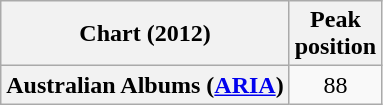<table class="wikitable plainrowheaders">
<tr>
<th scope="col">Chart (2012)</th>
<th scope="col">Peak<br>position</th>
</tr>
<tr>
<th scope="row">Australian Albums (<a href='#'>ARIA</a>)</th>
<td align="center">88</td>
</tr>
</table>
